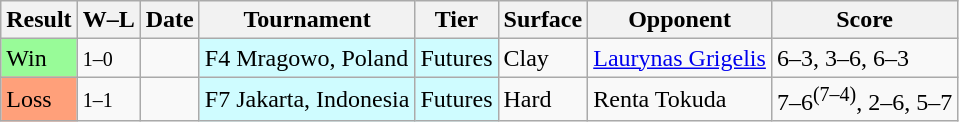<table class="sortable wikitable">
<tr>
<th>Result</th>
<th class="unsortable">W–L</th>
<th>Date</th>
<th>Tournament</th>
<th>Tier</th>
<th>Surface</th>
<th>Opponent</th>
<th class="unsortable">Score</th>
</tr>
<tr>
<td style=background:#98fb98>Win</td>
<td><small>1–0</small></td>
<td></td>
<td style="background:#cffcff;">F4 Mragowo, Poland</td>
<td style="background:#cffcff;">Futures</td>
<td>Clay</td>
<td> <a href='#'>Laurynas Grigelis</a></td>
<td>6–3, 3–6, 6–3</td>
</tr>
<tr>
<td style=background:#ffa07a>Loss</td>
<td><small>1–1</small></td>
<td></td>
<td style="background:#cffcff;">F7 Jakarta, Indonesia</td>
<td style="background:#cffcff;">Futures</td>
<td>Hard</td>
<td> Renta Tokuda</td>
<td>7–6<sup>(7–4)</sup>, 2–6, 5–7</td>
</tr>
</table>
